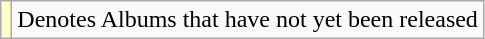<table class="wikitable">
<tr>
<td style="background:#ffc;"></td>
<td>Denotes Albums that have not yet been released</td>
</tr>
</table>
